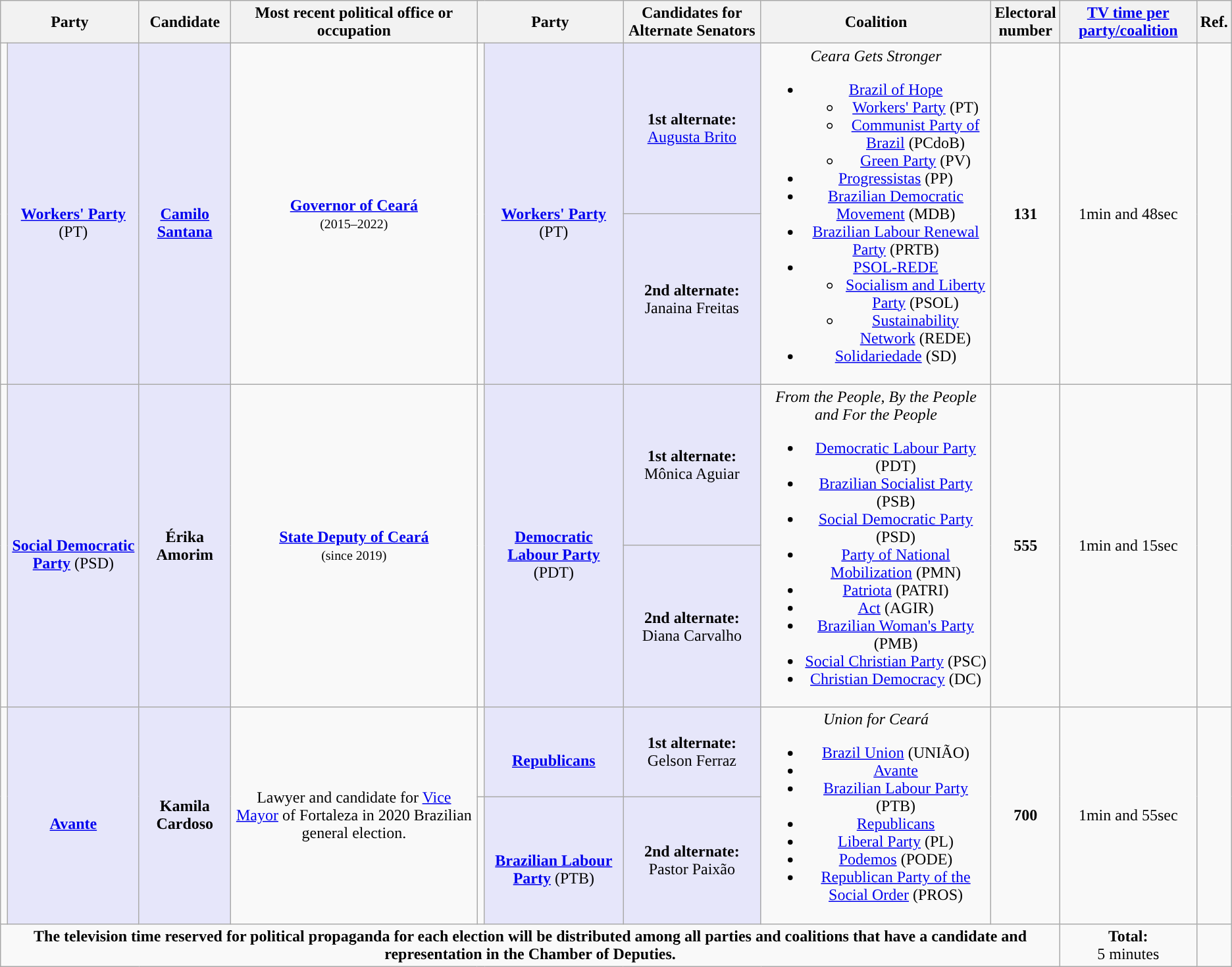<table class="wikitable" style="text-align:center;">
<tr>
<th colspan="2">Party</th>
<th>Candidate</th>
<th>Most recent political office or occupation</th>
<th colspan="2">Party</th>
<th>Candidates for Alternate Senators</th>
<th>Coalition</th>
<th>Electoral<br>number</th>
<th><a href='#'>TV time per party/coalition</a></th>
<th>Ref.</th>
</tr>
<tr>
<td rowspan="2" style="background-color:"></td>
<td rowspan="2" style="background:lavender;"><strong></strong><br><strong><a href='#'>Workers' Party</a></strong> (PT)</td>
<td rowspan="2" style="background:lavender;"><br><strong><a href='#'>Camilo Santana</a></strong></td>
<td rowspan="2"><strong><a href='#'>Governor of Ceará</a></strong><br><small>(2015–2022)</small></td>
<td rowspan="2" style="background-color:"></td>
<td rowspan="2" style="background:lavender;"><strong></strong><br><strong><a href='#'>Workers' Party</a></strong> (PT)</td>
<td style="background:lavender;"><strong>1st alternate:</strong><br><a href='#'>Augusta Brito</a></td>
<td rowspan="2"><em>Ceara Gets Stronger</em><br><ul><li><a href='#'>Brazil of Hope</a><ul><li><a href='#'>Workers' Party</a> (PT)</li><li><a href='#'>Communist Party of Brazil</a> (PCdoB)</li><li><a href='#'>Green Party</a> (PV)</li></ul></li><li><a href='#'>Progressistas</a> (PP)</li><li><a href='#'>Brazilian Democratic Movement</a> (MDB)</li><li><a href='#'>Brazilian Labour Renewal Party</a> (PRTB)</li><li><a href='#'>PSOL-REDE</a><ul><li><a href='#'>Socialism and Liberty Party</a> (PSOL)</li><li><a href='#'>Sustainability Network</a> (REDE)</li></ul></li><li><a href='#'>Solidariedade</a> (SD)</li></ul></td>
<td rowspan="2"><strong>131</strong></td>
<td rowspan="2">1min and 48sec</td>
<td rowspan="2"><br></td>
</tr>
<tr>
<td style="background:lavender;"><strong>2nd alternate:</strong><br>Janaina Freitas</td>
</tr>
<tr>
<td rowspan="2" style="background-color:"></td>
<td rowspan="2" style="background:lavender;"><br><strong><a href='#'>Social Democratic Party</a></strong> (PSD)</td>
<td rowspan="2" style="background:lavender;"><strong>Érika Amorim</strong></td>
<td rowspan="2"><strong><a href='#'>State Deputy of Ceará</a></strong><br><small>(since 2019)</small></td>
<td rowspan="2" style="background-color:"></td>
<td rowspan="2" style="background:lavender;"><strong><br><a href='#'>Democratic Labour Party</a></strong> (PDT)</td>
<td style="background:lavender;"><strong>1st alternate:</strong><br>Mônica Aguiar</td>
<td rowspan="2"><em>From the People, By the People and For the People</em><br><ul><li><a href='#'>Democratic Labour Party</a> (PDT)</li><li><a href='#'>Brazilian Socialist Party</a> (PSB)</li><li><a href='#'>Social Democratic Party</a> (PSD)</li><li><a href='#'>Party of National Mobilization</a> (PMN)</li><li><a href='#'>Patriota</a> (PATRI)</li><li><a href='#'>Act</a> (AGIR)</li><li><a href='#'>Brazilian Woman's Party</a> (PMB)</li><li><a href='#'>Social Christian Party</a> (PSC)</li><li><a href='#'>Christian Democracy</a> (DC)</li></ul></td>
<td rowspan="2"><strong>555</strong></td>
<td rowspan="2">1min and 15sec</td>
<td rowspan="2"></td>
</tr>
<tr>
<td style="background:lavender;"><strong>2nd alternate:</strong><br>Diana Carvalho</td>
</tr>
<tr>
<td rowspan="2" style="background-color:"></td>
<td rowspan="2" style="background:lavender;"><br><strong><a href='#'>Avante</a></strong></td>
<td rowspan="2" style="background:lavender;"><strong>Kamila Cardoso</strong></td>
<td rowspan="2">Lawyer and candidate for <a href='#'>Vice</a> <a href='#'>Mayor</a> of Fortaleza in 2020 Brazilian general election.</td>
<td style="background-color:"></td>
<td style="background:lavender;"><br><strong><a href='#'>Republicans</a></strong></td>
<td style="background:lavender;"><strong>1st alternate:</strong><br>Gelson Ferraz</td>
<td rowspan="2"><em>Union for Ceará</em><br><ul><li><a href='#'>Brazil Union</a> (UNIÃO)</li><li><a href='#'>Avante</a></li><li><a href='#'>Brazilian Labour Party</a> (PTB)</li><li><a href='#'>Republicans</a></li><li><a href='#'>Liberal Party</a> (PL)</li><li><a href='#'>Podemos</a> (PODE)</li><li><a href='#'>Republican Party of the Social Order</a> (PROS)</li></ul></td>
<td rowspan="2"><strong>700</strong><br></td>
<td rowspan="2">1min and 55sec</td>
<td rowspan="2"></td>
</tr>
<tr>
<td style="background-color:"></td>
<td style="background:lavender;"><br><strong><a href='#'>Brazilian Labour Party</a></strong> (PTB)</td>
<td style="background:lavender;"><strong>2nd alternate:</strong><br>Pastor Paixão</td>
</tr>
<tr>
<td colspan="9"><strong>The television time reserved for political propaganda for each election will be distributed among all parties and coalitions that have a candidate and representation in the Chamber of Deputies.</strong></td>
<td><strong>Total:</strong><br>5 minutes</td>
<td></td>
</tr>
</table>
